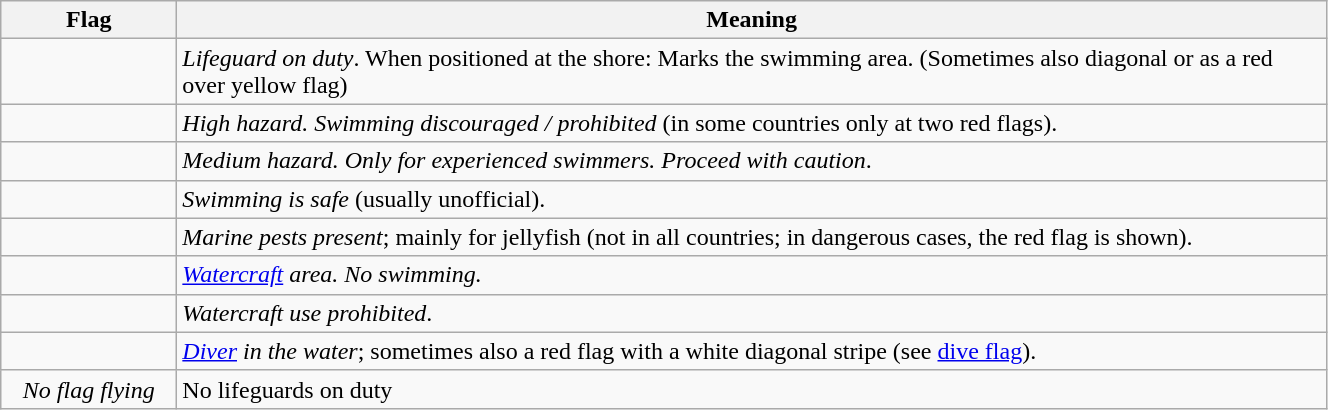<table class="wikitable" width="70%">
<tr>
<th style="width:110px;">Flag</th>
<th>Meaning</th>
</tr>
<tr>
<td style="text-align:center"></td>
<td><em>Lifeguard on duty</em>. When positioned at the shore: Marks the swimming area. (Sometimes also diagonal or as a red over yellow flag)</td>
</tr>
<tr>
<td style="text-align:center"></td>
<td><em>High hazard. Swimming discouraged / prohibited</em> (in some countries only at two red flags).</td>
</tr>
<tr>
<td style="text-align:center"></td>
<td><em>Medium hazard. Only for experienced swimmers. Proceed with caution</em>.</td>
</tr>
<tr>
<td style="text-align:center"></td>
<td><em>Swimming is safe</em> (usually unofficial).</td>
</tr>
<tr>
<td style="text-align:center"></td>
<td><em>Marine pests present</em>; mainly for jellyfish (not in all countries; in dangerous cases, the red flag is shown).</td>
</tr>
<tr>
<td style="text-align:center"></td>
<td><em><a href='#'>Watercraft</a> area. No swimming.</em></td>
</tr>
<tr>
<td style="text-align:center"></td>
<td><em>Watercraft use prohibited</em>.</td>
</tr>
<tr>
<td style="text-align:center"></td>
<td><em><a href='#'>Diver</a> in the water</em>; sometimes also a red flag with a white diagonal stripe (see <a href='#'>dive flag</a>).</td>
</tr>
<tr>
<td style="text-align:center"><em>No flag flying</em></td>
<td>No lifeguards on duty</td>
</tr>
</table>
